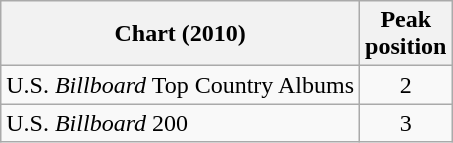<table class="wikitable">
<tr>
<th>Chart (2010)</th>
<th>Peak<br>position</th>
</tr>
<tr>
<td>U.S. <em>Billboard</em> Top Country Albums</td>
<td align="center">2</td>
</tr>
<tr>
<td>U.S. <em>Billboard</em> 200</td>
<td align="center">3</td>
</tr>
</table>
